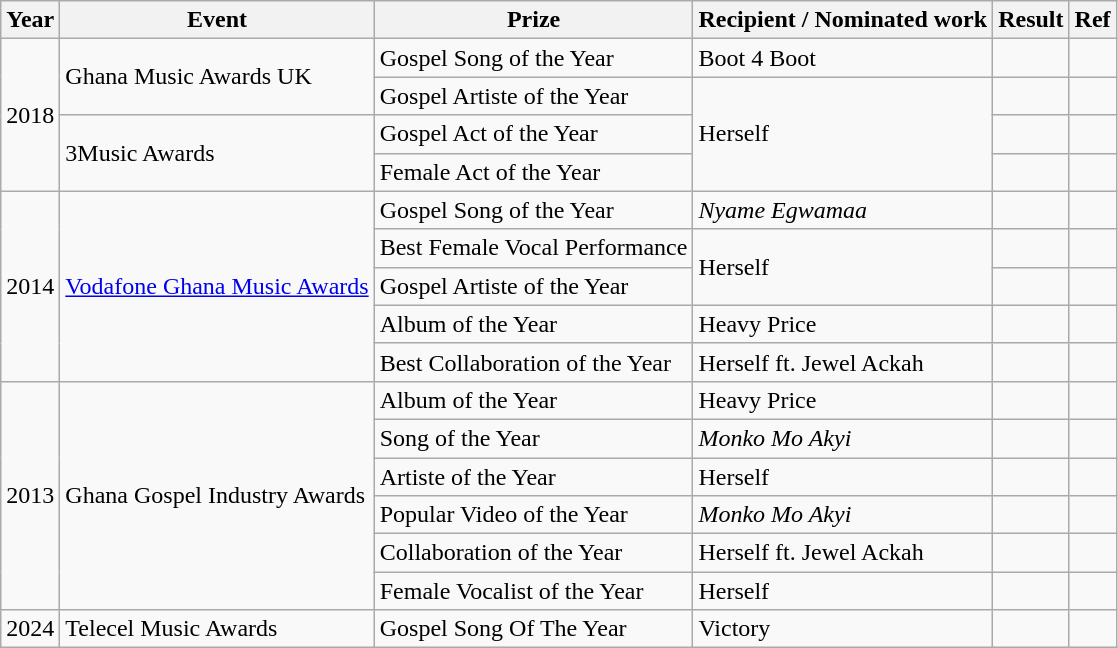<table class="wikitable">
<tr>
<th>Year</th>
<th>Event</th>
<th>Prize</th>
<th>Recipient / Nominated work</th>
<th>Result</th>
<th>Ref</th>
</tr>
<tr>
<td rowspan="4">2018</td>
<td rowspan="2">Ghana Music Awards UK</td>
<td>Gospel Song of the Year</td>
<td rowspan="1">Boot 4 Boot</td>
<td></td>
<td></td>
</tr>
<tr>
<td>Gospel Artiste of the Year</td>
<td rowspan="3">Herself</td>
<td></td>
<td></td>
</tr>
<tr>
<td rowspan="2">3Music Awards</td>
<td>Gospel Act of the Year</td>
<td></td>
<td></td>
</tr>
<tr>
<td>Female Act of the Year</td>
<td></td>
<td></td>
</tr>
<tr>
<td rowspan="5">2014</td>
<td rowspan="5"><a href='#'>Vodafone Ghana Music Awards</a></td>
<td>Gospel Song of the Year</td>
<td rowspan="1"><em>Nyame Egwamaa</em></td>
<td></td>
<td></td>
</tr>
<tr>
<td>Best Female Vocal Performance</td>
<td rowspan="2">Herself</td>
<td></td>
<td></td>
</tr>
<tr>
<td>Gospel Artiste of the Year</td>
<td></td>
<td></td>
</tr>
<tr>
<td>Album of the Year</td>
<td rowspan="1">Heavy Price</td>
<td></td>
<td></td>
</tr>
<tr>
<td>Best Collaboration of the Year</td>
<td rowspan="1">Herself ft. Jewel Ackah</td>
<td></td>
<td></td>
</tr>
<tr>
<td rowspan="6">2013</td>
<td rowspan="6">Ghana Gospel Industry Awards</td>
<td>Album of the Year</td>
<td rowspan="1">Heavy Price</td>
<td></td>
<td></td>
</tr>
<tr>
<td>Song of the Year</td>
<td rowspan="1"><em>Monko Mo Akyi</em></td>
<td></td>
<td></td>
</tr>
<tr>
<td>Artiste of the Year</td>
<td rowspan="1">Herself</td>
<td></td>
<td></td>
</tr>
<tr>
<td>Popular Video of the Year</td>
<td rowspan="1"><em>Monko Mo Akyi</em></td>
<td></td>
<td></td>
</tr>
<tr>
<td>Collaboration of the Year</td>
<td rowspan="1">Herself ft. Jewel Ackah</td>
<td></td>
<td></td>
</tr>
<tr>
<td>Female Vocalist of the Year</td>
<td rowspan="1">Herself</td>
<td></td>
<td></td>
</tr>
<tr>
<td>2024</td>
<td>Telecel Music Awards</td>
<td>Gospel Song Of The Year</td>
<td>Victory</td>
<td></td>
<td></td>
</tr>
</table>
